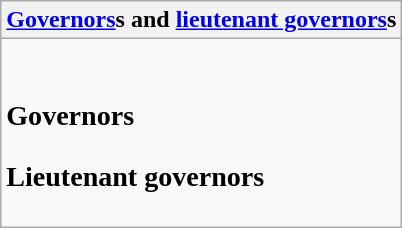<table class="wikitable collapsible collapsed">
<tr>
<th><a href='#'>Governors</a>s and <a href='#'>lieutenant governors</a>s</th>
</tr>
<tr>
<td><br><h3>Governors</h3><h3>Lieutenant governors</h3></td>
</tr>
</table>
